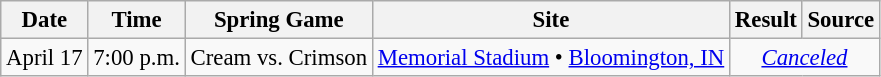<table class="wikitable" style="font-size:95%;">
<tr>
<th>Date</th>
<th>Time</th>
<th>Spring Game</th>
<th>Site</th>
<th>Result</th>
<th>Source</th>
</tr>
<tr>
<td>April 17</td>
<td>7:00 p.m.</td>
<td>Cream vs. Crimson</td>
<td><a href='#'>Memorial Stadium</a> • <a href='#'>Bloomington, IN</a></td>
<td colspan="2" align="center"><em><a href='#'>Canceled</a></em></td>
</tr>
</table>
